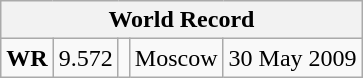<table class="wikitable">
<tr>
<th colspan=5>World Record</th>
</tr>
<tr>
<td><strong>WR</strong></td>
<td>9.572</td>
<td></td>
<td>Moscow </td>
<td>30 May 2009</td>
</tr>
</table>
